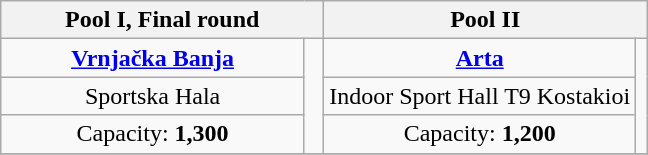<table class="wikitable" style="text-align: center;">
<tr>
<th colspan="2" style="width: 50%;">Pool I, Final round</th>
<th colspan="2" style="width: 50%;">Pool II</th>
</tr>
<tr>
<td><strong> <a href='#'>Vrnjačka Banja</a></strong></td>
<td rowspan="3"></td>
<td><strong> <a href='#'>Arta</a></strong></td>
<td rowspan="3"></td>
</tr>
<tr>
<td>Sportska Hala</td>
<td>Indoor Sport Hall T9 Kostakioi</td>
</tr>
<tr>
<td>Capacity: <strong>1,300</strong></td>
<td>Capacity: <strong>1,200</strong></td>
</tr>
<tr>
</tr>
</table>
